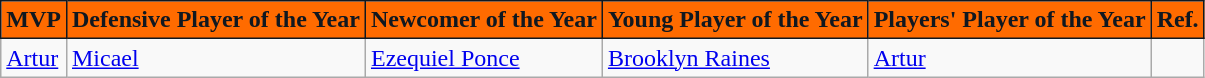<table class="wikitable">
<tr>
<th style="background:#FF6B00; color:#101820; border:1px solid #101820; text-align:center;">MVP</th>
<th style="background:#FF6B00; color:#101820; border:1px solid #101820; text-align:center;">Defensive Player of the Year</th>
<th style="background:#FF6B00; color:#101820; border:1px solid #101820; text-align:center;">Newcomer of the Year</th>
<th style="background:#FF6B00; color:#101820; border:1px solid #101820; text-align:center;">Young Player of the Year</th>
<th style="background:#FF6B00; color:#101820; border:1px solid #101820; text-align:center;">Players' Player of the Year</th>
<th style="background:#FF6B00; color:#101820; border:1px solid #101820; text-align:center;">Ref.</th>
</tr>
<tr>
<td> <a href='#'>Artur</a></td>
<td> <a href='#'>Micael</a></td>
<td> <a href='#'>Ezequiel Ponce</a></td>
<td> <a href='#'>Brooklyn Raines</a></td>
<td> <a href='#'>Artur</a></td>
<td></td>
</tr>
</table>
